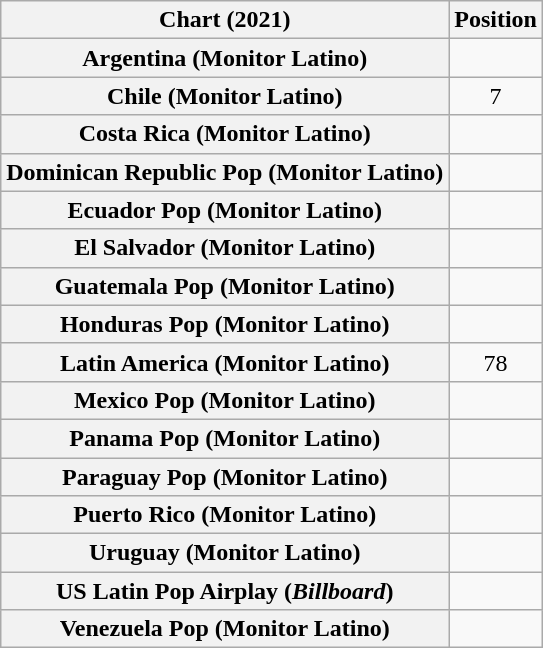<table class="wikitable plainrowheaders sortable" style="text-align:center">
<tr>
<th scope="col">Chart (2021)</th>
<th scope="col">Position</th>
</tr>
<tr>
<th scope="row">Argentina (Monitor Latino)</th>
<td></td>
</tr>
<tr>
<th scope="row">Chile (Monitor Latino)</th>
<td>7</td>
</tr>
<tr>
<th scope="row">Costa Rica (Monitor Latino)</th>
<td></td>
</tr>
<tr>
<th scope="row">Dominican Republic Pop (Monitor Latino)</th>
<td></td>
</tr>
<tr>
<th scope="row">Ecuador Pop (Monitor Latino)</th>
<td></td>
</tr>
<tr>
<th scope="row">El Salvador (Monitor Latino)</th>
<td></td>
</tr>
<tr>
<th scope="row">Guatemala Pop (Monitor Latino)</th>
<td></td>
</tr>
<tr>
<th scope="row">Honduras Pop (Monitor Latino)</th>
<td></td>
</tr>
<tr>
<th scope="row">Latin America (Monitor Latino)</th>
<td>78</td>
</tr>
<tr>
<th scope="row">Mexico Pop (Monitor Latino)</th>
<td></td>
</tr>
<tr>
<th scope="row">Panama Pop (Monitor Latino)</th>
<td></td>
</tr>
<tr>
<th scope="row">Paraguay Pop (Monitor Latino)</th>
<td></td>
</tr>
<tr>
<th scope="row">Puerto Rico (Monitor Latino)</th>
<td></td>
</tr>
<tr>
<th scope="row">Uruguay (Monitor Latino)</th>
<td></td>
</tr>
<tr>
<th scope="row">US Latin Pop Airplay (<em>Billboard</em>)</th>
<td></td>
</tr>
<tr>
<th scope="row">Venezuela Pop (Monitor Latino)</th>
<td></td>
</tr>
</table>
